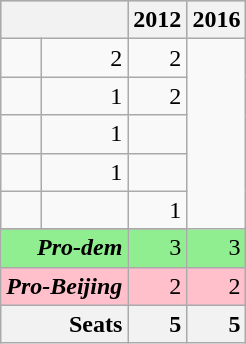<table class="wikitable" style="text-align: right;">
<tr bgcolor="#CCCCCC">
<th colspan=2></th>
<th>2012</th>
<th>2016</th>
</tr>
<tr>
<td></td>
<td>2</td>
<td>2</td>
</tr>
<tr>
<td></td>
<td>1</td>
<td>2</td>
</tr>
<tr>
<td></td>
<td>1</td>
<td></td>
</tr>
<tr>
<td></td>
<td>1</td>
<td></td>
</tr>
<tr>
<td></td>
<td></td>
<td>1</td>
</tr>
<tr>
</tr>
<tr bgcolor=lightgreen>
<td colspan=2><strong><em>Pro-dem</em></strong></td>
<td>3</td>
<td>3</td>
</tr>
<tr bgcolor=pink>
<td colspan=2><strong><em>Pro-Beijing</em></strong></td>
<td>2</td>
<td>2</td>
</tr>
<tr class="sortbottom" bgcolor="#F2F2F2">
<td colspan=2><strong>Seats</strong></td>
<td><strong>5</strong></td>
<td><strong>5</strong></td>
</tr>
</table>
